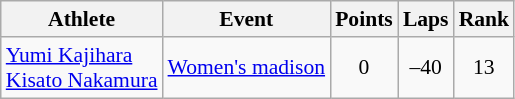<table class=wikitable style=font-size:90%;text-align:center>
<tr>
<th>Athlete</th>
<th>Event</th>
<th>Points</th>
<th>Laps</th>
<th>Rank</th>
</tr>
<tr>
<td align=left><a href='#'>Yumi Kajihara</a><br><a href='#'>Kisato Nakamura</a></td>
<td align=left><a href='#'>Women's madison</a></td>
<td>0</td>
<td>–40</td>
<td>13</td>
</tr>
</table>
